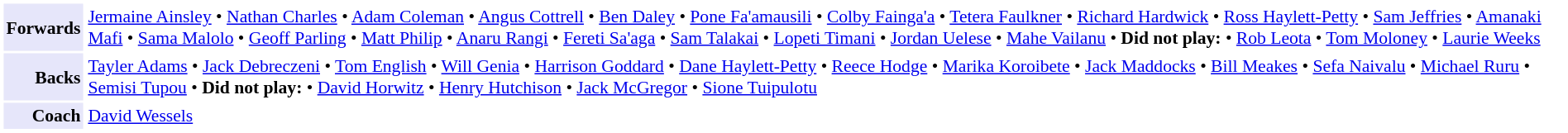<table cellpadding="2" style="border: 1px solid white; font-size:90%;">
<tr>
<td style="text-align:right; background:lavender;"><strong>Forwards</strong></td>
<td style="text-align:left;"><a href='#'>Jermaine Ainsley</a> • <a href='#'>Nathan Charles</a> • <a href='#'>Adam Coleman</a> • <a href='#'>Angus Cottrell</a> • <a href='#'>Ben Daley</a> • <a href='#'>Pone Fa'amausili</a> • <a href='#'>Colby Fainga'a</a> • <a href='#'>Tetera Faulkner</a> • <a href='#'>Richard Hardwick</a> • <a href='#'>Ross Haylett-Petty</a> • <a href='#'>Sam Jeffries</a> • <a href='#'>Amanaki Mafi</a> • <a href='#'>Sama Malolo</a> • <a href='#'>Geoff Parling</a> • <a href='#'>Matt Philip</a> • <a href='#'>Anaru Rangi</a> • <a href='#'>Fereti Sa'aga</a> • <a href='#'>Sam Talakai</a> • <a href='#'>Lopeti Timani</a> • <a href='#'>Jordan Uelese</a> • <a href='#'>Mahe Vailanu</a> • <strong>Did not play:</strong> • <a href='#'>Rob Leota</a> • <a href='#'>Tom Moloney</a> • <a href='#'>Laurie Weeks</a></td>
</tr>
<tr>
<td style="text-align:right; background:lavender;"><strong>Backs</strong></td>
<td style="text-align:left;"><a href='#'>Tayler Adams</a> • <a href='#'>Jack Debreczeni</a> • <a href='#'>Tom English</a> • <a href='#'>Will Genia</a> • <a href='#'>Harrison Goddard</a> • <a href='#'>Dane Haylett-Petty</a> • <a href='#'>Reece Hodge</a> • <a href='#'>Marika Koroibete</a> • <a href='#'>Jack Maddocks</a> • <a href='#'>Bill Meakes</a> • <a href='#'>Sefa Naivalu</a> • <a href='#'>Michael Ruru</a> • <a href='#'>Semisi Tupou</a> • <strong>Did not play:</strong> • <a href='#'>David Horwitz</a> • <a href='#'>Henry Hutchison</a> • <a href='#'>Jack McGregor</a> • <a href='#'>Sione Tuipulotu</a></td>
</tr>
<tr>
<td style="text-align:right; background:lavender;"><strong>Coach</strong></td>
<td style="text-align:left;"><a href='#'>David Wessels</a></td>
</tr>
</table>
